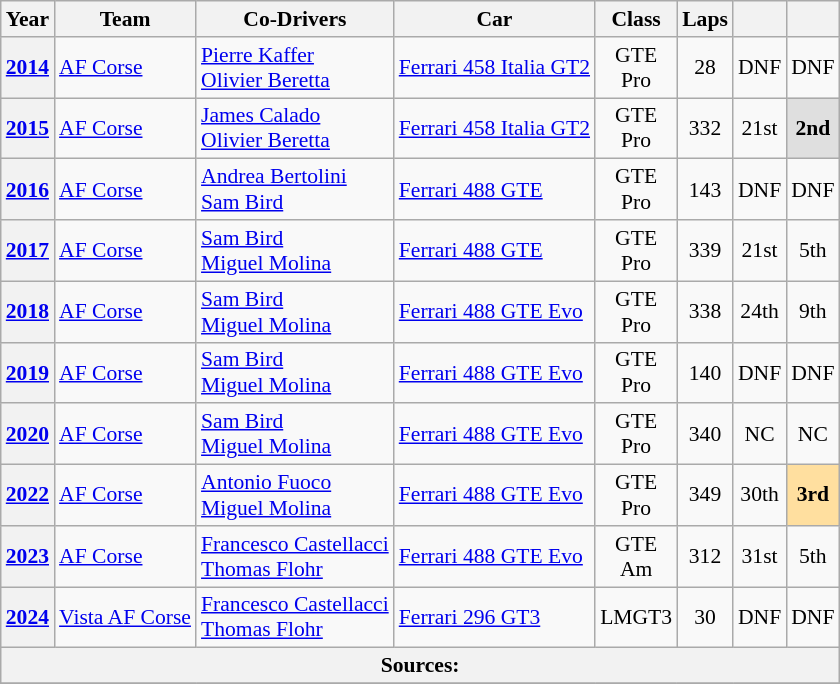<table class="wikitable" style="text-align:center; font-size:90%">
<tr>
<th>Year</th>
<th>Team</th>
<th>Co-Drivers</th>
<th>Car</th>
<th>Class</th>
<th>Laps</th>
<th></th>
<th></th>
</tr>
<tr>
<th><a href='#'>2014</a></th>
<td align="left"> <a href='#'>AF Corse</a></td>
<td align="left"> <a href='#'>Pierre Kaffer</a><br> <a href='#'>Olivier Beretta</a></td>
<td align="left" nowrap><a href='#'>Ferrari 458 Italia GT2</a></td>
<td>GTE<br>Pro</td>
<td>28</td>
<td>DNF</td>
<td>DNF</td>
</tr>
<tr>
<th><a href='#'>2015</a></th>
<td align="left"> <a href='#'>AF Corse</a></td>
<td align="left"> <a href='#'>James Calado</a><br> <a href='#'>Olivier Beretta</a></td>
<td align="left"><a href='#'>Ferrari 458 Italia GT2</a></td>
<td>GTE<br>Pro</td>
<td>332</td>
<td>21st</td>
<td style="background:#DFDFDF;"><strong>2nd</strong></td>
</tr>
<tr>
<th><a href='#'>2016</a></th>
<td align="left"> <a href='#'>AF Corse</a></td>
<td align="left"> <a href='#'>Andrea Bertolini</a><br> <a href='#'>Sam Bird</a></td>
<td align="left"><a href='#'>Ferrari 488 GTE</a></td>
<td>GTE<br>Pro</td>
<td>143</td>
<td>DNF</td>
<td>DNF</td>
</tr>
<tr>
<th><a href='#'>2017</a></th>
<td align="left"> <a href='#'>AF Corse</a></td>
<td align="left"> <a href='#'>Sam Bird</a><br> <a href='#'>Miguel Molina</a></td>
<td align="left"><a href='#'>Ferrari 488 GTE</a></td>
<td>GTE<br>Pro</td>
<td>339</td>
<td>21st</td>
<td>5th</td>
</tr>
<tr>
<th><a href='#'>2018</a></th>
<td align="left"> <a href='#'>AF Corse</a></td>
<td align="left"> <a href='#'>Sam Bird</a><br> <a href='#'>Miguel Molina</a></td>
<td align="left"><a href='#'>Ferrari 488 GTE Evo</a></td>
<td>GTE<br>Pro</td>
<td>338</td>
<td>24th</td>
<td>9th</td>
</tr>
<tr>
<th><a href='#'>2019</a></th>
<td align="left"> <a href='#'>AF Corse</a></td>
<td align="left"> <a href='#'>Sam Bird</a><br> <a href='#'>Miguel Molina</a></td>
<td align="left"><a href='#'>Ferrari 488 GTE Evo</a></td>
<td>GTE<br>Pro</td>
<td>140</td>
<td>DNF</td>
<td>DNF</td>
</tr>
<tr>
<th><a href='#'>2020</a></th>
<td align="left"> <a href='#'>AF Corse</a></td>
<td align="left"> <a href='#'>Sam Bird</a><br> <a href='#'>Miguel Molina</a></td>
<td align="left"><a href='#'>Ferrari 488 GTE Evo</a></td>
<td>GTE<br>Pro</td>
<td>340</td>
<td>NC</td>
<td>NC</td>
</tr>
<tr>
<th><a href='#'>2022</a></th>
<td align="left"> <a href='#'>AF Corse</a></td>
<td align="left"> <a href='#'>Antonio Fuoco</a><br> <a href='#'>Miguel Molina</a></td>
<td align="left"><a href='#'>Ferrari 488 GTE Evo</a></td>
<td>GTE<br>Pro</td>
<td>349</td>
<td>30th</td>
<td style="background:#FFDF9F;"><strong>3rd</strong></td>
</tr>
<tr>
<th><a href='#'>2023</a></th>
<td align="left"> <a href='#'>AF Corse</a></td>
<td align="left"> <a href='#'>Francesco Castellacci</a><br> <a href='#'>Thomas Flohr</a></td>
<td align="left"><a href='#'>Ferrari 488 GTE Evo</a></td>
<td>GTE<br>Am</td>
<td>312</td>
<td>31st</td>
<td>5th</td>
</tr>
<tr>
<th><a href='#'>2024</a></th>
<td align="left" nowrap> <a href='#'>Vista AF Corse</a></td>
<td align="left" nowrap> <a href='#'>Francesco Castellacci</a><br> <a href='#'>Thomas Flohr</a></td>
<td align="left"><a href='#'>Ferrari 296 GT3</a></td>
<td>LMGT3</td>
<td>30</td>
<td>DNF</td>
<td>DNF</td>
</tr>
<tr>
<th colspan="8">Sources:</th>
</tr>
<tr>
</tr>
</table>
